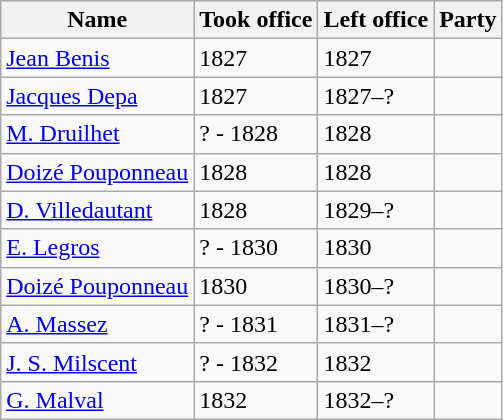<table class="wikitable">
<tr>
<th>Name</th>
<th>Took office</th>
<th>Left office</th>
<th>Party</th>
</tr>
<tr>
<td><a href='#'>Jean Benis</a></td>
<td>1827</td>
<td>1827</td>
<td></td>
</tr>
<tr>
<td><a href='#'>Jacques Depa</a></td>
<td>1827</td>
<td>1827–?</td>
<td></td>
</tr>
<tr>
<td><a href='#'>M. Druilhet</a></td>
<td>? - 1828</td>
<td>1828</td>
<td></td>
</tr>
<tr>
<td><a href='#'>Doizé Pouponneau</a></td>
<td>1828</td>
<td>1828</td>
<td></td>
</tr>
<tr>
<td><a href='#'>D. Villedautant</a></td>
<td>1828</td>
<td>1829–?</td>
<td></td>
</tr>
<tr>
<td><a href='#'>E. Legros</a></td>
<td>? - 1830</td>
<td>1830</td>
<td></td>
</tr>
<tr>
<td><a href='#'>Doizé Pouponneau</a></td>
<td>1830</td>
<td>1830–?</td>
<td></td>
</tr>
<tr>
<td><a href='#'>A. Massez</a></td>
<td>? - 1831</td>
<td>1831–?</td>
<td></td>
</tr>
<tr>
<td><a href='#'>J. S. Milscent</a></td>
<td>? - 1832</td>
<td>1832</td>
<td></td>
</tr>
<tr>
<td><a href='#'>G. Malval</a></td>
<td>1832</td>
<td>1832–?</td>
<td></td>
</tr>
</table>
